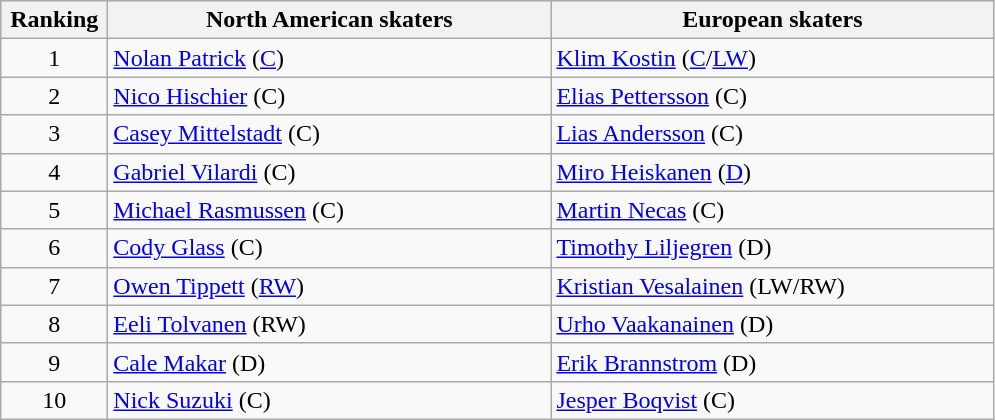<table class="wikitable">
<tr>
<th style="width:4em;">Ranking</th>
<th style="width:18em;">North American skaters</th>
<th style="width:18em;">European skaters</th>
</tr>
<tr>
<td style="text-align:center;">1</td>
<td> <a href='#'>Nolan Patrick</a> (<a href='#'>C</a>)</td>
<td> <a href='#'>Klim Kostin</a> (<a href='#'>C</a>/<a href='#'>LW</a>)</td>
</tr>
<tr>
<td style="text-align:center;">2</td>
<td> <a href='#'>Nico Hischier</a> (C)</td>
<td> <a href='#'>Elias Pettersson</a> (C)</td>
</tr>
<tr>
<td style="text-align:center;">3</td>
<td> <a href='#'>Casey Mittelstadt</a> (C)</td>
<td> <a href='#'>Lias Andersson</a> (C)</td>
</tr>
<tr>
<td style="text-align:center;">4</td>
<td> <a href='#'>Gabriel Vilardi</a> (C)</td>
<td> <a href='#'>Miro Heiskanen</a> (<a href='#'>D</a>)</td>
</tr>
<tr>
<td style="text-align:center;">5</td>
<td> <a href='#'>Michael Rasmussen</a> (C)</td>
<td> <a href='#'>Martin Necas</a> (C)</td>
</tr>
<tr>
<td style="text-align:center;">6</td>
<td> <a href='#'>Cody Glass</a> (C)</td>
<td> <a href='#'>Timothy Liljegren</a> (D)</td>
</tr>
<tr>
<td style="text-align:center;">7</td>
<td> <a href='#'>Owen Tippett</a> (<a href='#'>RW</a>)</td>
<td> <a href='#'>Kristian Vesalainen</a> (LW/RW)</td>
</tr>
<tr>
<td style="text-align:center;">8</td>
<td> <a href='#'>Eeli Tolvanen</a> (RW)</td>
<td> <a href='#'>Urho Vaakanainen</a> (D)</td>
</tr>
<tr>
<td style="text-align:center;">9</td>
<td> <a href='#'>Cale Makar</a> (D)</td>
<td> <a href='#'>Erik Brannstrom</a> (D)</td>
</tr>
<tr>
<td style="text-align:center;">10</td>
<td> <a href='#'>Nick Suzuki</a> (C)</td>
<td> <a href='#'>Jesper Boqvist</a> (C)</td>
</tr>
</table>
